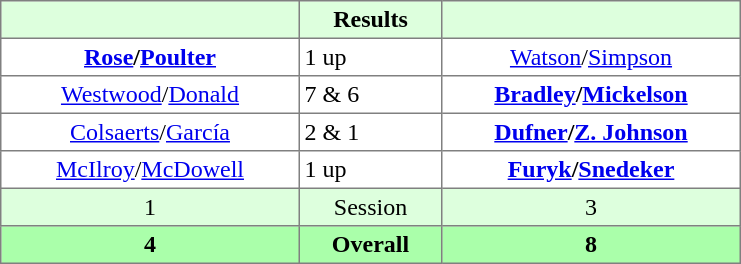<table border="1" cellpadding="3" style="border-collapse:collapse; text-align:center;">
<tr style="background:#dfd;">
<th style="width:12em;"></th>
<th style="width:5.5em;">Results</th>
<th style="width:12em;"></th>
</tr>
<tr>
<td><strong><a href='#'>Rose</a>/<a href='#'>Poulter</a></strong></td>
<td align=left> 1 up</td>
<td><a href='#'>Watson</a>/<a href='#'>Simpson</a></td>
</tr>
<tr>
<td><a href='#'>Westwood</a>/<a href='#'>Donald</a></td>
<td align=left> 7 & 6</td>
<td><strong><a href='#'>Bradley</a>/<a href='#'>Mickelson</a></strong></td>
</tr>
<tr>
<td><a href='#'>Colsaerts</a>/<a href='#'>García</a></td>
<td align=left> 2 & 1</td>
<td><strong><a href='#'>Dufner</a>/<a href='#'>Z. Johnson</a></strong></td>
</tr>
<tr>
<td><a href='#'>McIlroy</a>/<a href='#'>McDowell</a></td>
<td align=left> 1 up</td>
<td><strong><a href='#'>Furyk</a>/<a href='#'>Snedeker</a></strong></td>
</tr>
<tr style="background:#dfd;">
<td>1</td>
<td>Session</td>
<td>3</td>
</tr>
<tr style="background:#afa;">
<th>4</th>
<th>Overall</th>
<th>8</th>
</tr>
</table>
